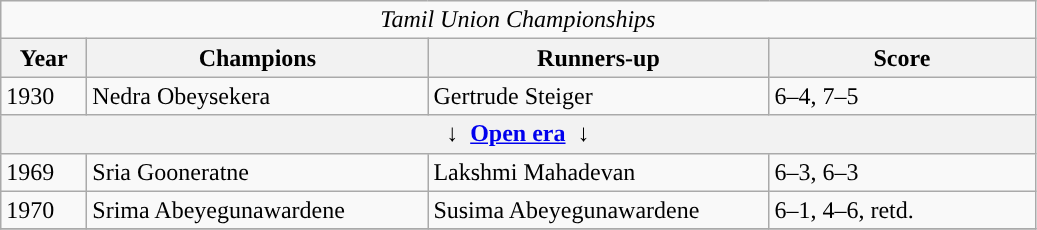<table class="wikitable">
<tr>
<td colspan=4 align=center><em>Tamil Union Championships</em></td>
</tr>
<tr>
<th style="width:50px">Year</th>
<th style="width:220px">Champions</th>
<th style="width:220px">Runners-up</th>
<th style="width:170px" class="unsortable">Score</th>
</tr>
<tr>
<td>1930</td>
<td> Nedra Obeysekera</td>
<td> Gertrude Steiger</td>
<td>6–4, 7–5</td>
</tr>
<tr>
<th colspan=4 align=center>↓  <a href='#'>Open era</a>  ↓</th>
</tr>
<tr>
<td>1969</td>
<td> Sria Gooneratne</td>
<td> Lakshmi Mahadevan</td>
<td>6–3, 6–3</td>
</tr>
<tr>
<td>1970</td>
<td> Srima Abeyegunawardene</td>
<td> Susima Abeyegunawardene</td>
<td>6–1, 4–6, retd.</td>
</tr>
<tr>
</tr>
</table>
